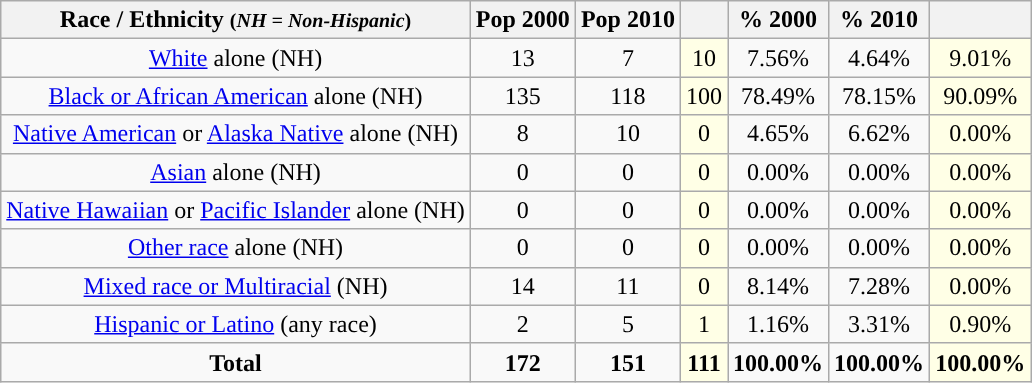<table class="wikitable" style="text-align:center;">
<tr>
<th>Race / Ethnicity <small>(<em>NH = Non-Hispanic</em>)</small></th>
<th>Pop 2000</th>
<th>Pop 2010</th>
<th></th>
<th>% 2000</th>
<th>% 2010</th>
<th></th>
</tr>
<tr>
<td><a href='#'>White</a> alone (NH)</td>
<td>13</td>
<td>7</td>
<td style='background: #ffffe6;'>10</td>
<td>7.56%</td>
<td>4.64%</td>
<td style='background: #ffffe6;'>9.01%</td>
</tr>
<tr>
<td><a href='#'>Black or African American</a> alone (NH)</td>
<td>135</td>
<td>118</td>
<td style='background: #ffffe6;'>100</td>
<td>78.49%</td>
<td>78.15%</td>
<td style='background: #ffffe6;'>90.09%</td>
</tr>
<tr>
<td><a href='#'>Native American</a> or <a href='#'>Alaska Native</a> alone (NH)</td>
<td>8</td>
<td>10</td>
<td style='background: #ffffe6;'>0</td>
<td>4.65%</td>
<td>6.62%</td>
<td style='background: #ffffe6;'>0.00%</td>
</tr>
<tr>
<td><a href='#'>Asian</a> alone (NH)</td>
<td>0</td>
<td>0</td>
<td style='background: #ffffe6;'>0</td>
<td>0.00%</td>
<td>0.00%</td>
<td style='background: #ffffe6;'>0.00%</td>
</tr>
<tr>
<td><a href='#'>Native Hawaiian</a> or <a href='#'>Pacific Islander</a> alone (NH)</td>
<td>0</td>
<td>0</td>
<td style='background: #ffffe6;'>0</td>
<td>0.00%</td>
<td>0.00%</td>
<td style='background: #ffffe6;'>0.00%</td>
</tr>
<tr>
<td><a href='#'>Other race</a> alone (NH)</td>
<td>0</td>
<td>0</td>
<td style='background: #ffffe6;'>0</td>
<td>0.00%</td>
<td>0.00%</td>
<td style='background: #ffffe6;'>0.00%</td>
</tr>
<tr>
<td><a href='#'>Mixed race or Multiracial</a> (NH)</td>
<td>14</td>
<td>11</td>
<td style='background: #ffffe6;'>0</td>
<td>8.14%</td>
<td>7.28%</td>
<td style='background: #ffffe6;'>0.00%</td>
</tr>
<tr>
<td><a href='#'>Hispanic or Latino</a> (any race)</td>
<td>2</td>
<td>5</td>
<td style='background: #ffffe6;'>1</td>
<td>1.16%</td>
<td>3.31%</td>
<td style='background: #ffffe6;'>0.90%</td>
</tr>
<tr>
<td><strong>Total</strong></td>
<td><strong>172</strong></td>
<td><strong>151</strong></td>
<td style='background: #ffffe6;'><strong>111</strong></td>
<td><strong>100.00%</strong></td>
<td><strong>100.00%</strong></td>
<td style='background: #ffffe6;'><strong>100.00%</strong></td>
</tr>
</table>
